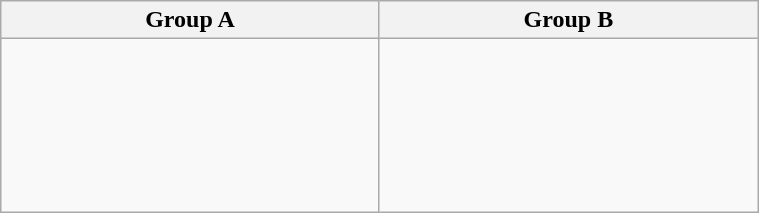<table class="wikitable" width=40%>
<tr>
<th width=25%>Group A</th>
<th width=25%>Group B</th>
</tr>
<tr>
<td><br><br>
<br>
<br>
<br>
</td>
<td><br><br>
<br>
<br>
<br>
<br>
</td>
</tr>
</table>
